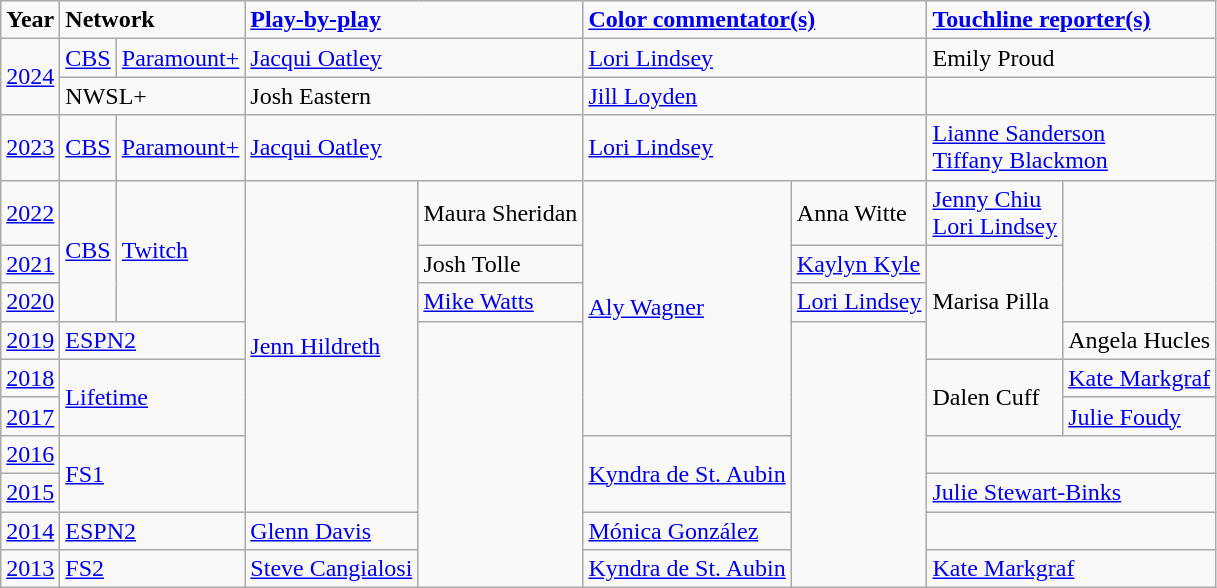<table class=wikitable>
<tr>
<td><strong>Year</strong></td>
<td colspan="2"><strong>Network</strong></td>
<td colspan="2"><strong><a href='#'>Play-by-play</a></strong></td>
<td colspan="2"><strong><a href='#'>Color commentator(s)</a></strong></td>
<td colspan="2"><strong><a href='#'>Touchline reporter(s)</a></strong></td>
</tr>
<tr>
<td rowspan="2"><a href='#'>2024</a></td>
<td><a href='#'>CBS</a></td>
<td><a href='#'>Paramount+</a></td>
<td colspan="2"><a href='#'>Jacqui Oatley</a></td>
<td colspan="2"><a href='#'>Lori Lindsey</a></td>
<td colspan="2">Emily Proud</td>
</tr>
<tr>
<td colspan="2">NWSL+</td>
<td colspan="2">Josh Eastern</td>
<td colspan="2"><a href='#'>Jill Loyden</a></td>
</tr>
<tr>
<td><a href='#'>2023</a></td>
<td><a href='#'>CBS</a></td>
<td><a href='#'>Paramount+</a></td>
<td colspan="2"><a href='#'>Jacqui Oatley</a></td>
<td colspan="2"><a href='#'>Lori Lindsey</a></td>
<td colspan="2"><a href='#'>Lianne Sanderson</a><br><a href='#'>Tiffany Blackmon</a></td>
</tr>
<tr>
<td><a href='#'>2022</a></td>
<td rowspan="3"><a href='#'>CBS</a></td>
<td rowspan="3"><a href='#'>Twitch</a></td>
<td rowspan="8"><a href='#'>Jenn Hildreth</a></td>
<td>Maura Sheridan</td>
<td rowspan="6"><a href='#'>Aly Wagner</a></td>
<td>Anna Witte</td>
<td><a href='#'>Jenny Chiu</a><br><a href='#'>Lori Lindsey</a></td>
</tr>
<tr>
<td><a href='#'>2021</a></td>
<td>Josh Tolle</td>
<td><a href='#'>Kaylyn Kyle</a></td>
<td rowspan="3">Marisa Pilla</td>
</tr>
<tr>
<td><a href='#'>2020</a> </td>
<td><a href='#'>Mike Watts</a></td>
<td><a href='#'>Lori Lindsey</a></td>
</tr>
<tr>
<td><a href='#'>2019</a></td>
<td colspan="2"><a href='#'>ESPN2</a></td>
<td rowspan="7"></td>
<td rowspan="7"></td>
<td>Angela Hucles</td>
</tr>
<tr>
<td><a href='#'>2018</a></td>
<td colspan="2" rowspan="2"><a href='#'>Lifetime</a></td>
<td rowspan="2">Dalen Cuff</td>
<td><a href='#'>Kate Markgraf</a></td>
</tr>
<tr>
<td><a href='#'>2017</a></td>
<td><a href='#'>Julie Foudy</a></td>
</tr>
<tr>
<td><a href='#'>2016</a></td>
<td colspan="2" rowspan="2"><a href='#'>FS1</a></td>
<td rowspan="2"><a href='#'>Kyndra de St. Aubin</a></td>
<td colspan="2"></td>
</tr>
<tr>
<td><a href='#'>2015</a></td>
<td colspan="2"><a href='#'>Julie Stewart-Binks</a></td>
</tr>
<tr>
<td><a href='#'>2014</a></td>
<td colspan="2"><a href='#'>ESPN2</a></td>
<td><a href='#'>Glenn Davis</a></td>
<td><a href='#'>Mónica González</a></td>
<td colspan="2"></td>
</tr>
<tr>
<td><a href='#'>2013</a></td>
<td colspan="2"><a href='#'>FS2</a></td>
<td><a href='#'>Steve Cangialosi</a></td>
<td><a href='#'>Kyndra de St. Aubin</a></td>
<td colspan="2"><a href='#'>Kate Markgraf</a></td>
</tr>
</table>
